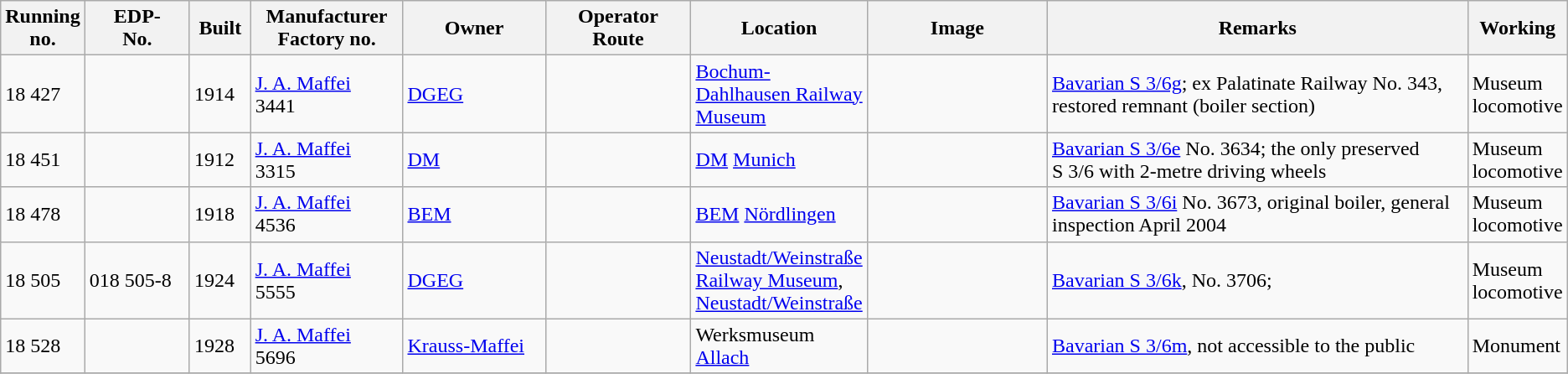<table class="wikitable" style="width="100%"; border:solid 1px #AAAAAA;background:#e3e3e3;">
<tr>
<th width="5%">Running<br>no.</th>
<th width="7%">EDP-<br>No.</th>
<th width="4%">Built</th>
<th width="10%">Manufacturer<br>Factory no.</th>
<th width="10%">Owner</th>
<th width="10%">Operator<br>Route</th>
<th width="10%">Location</th>
<th width="13%">Image</th>
<th width="37%">Remarks</th>
<th width="7%">Working</th>
</tr>
<tr>
<td>18 427</td>
<td></td>
<td>1914</td>
<td><a href='#'>J. A. Maffei</a><br>3441</td>
<td><a href='#'>DGEG</a></td>
<td></td>
<td><a href='#'>Bochum-Dahlhausen Railway Museum</a></td>
<td></td>
<td><a href='#'>Bavarian S 3/6g</a>; ex Palatinate Railway No. 343, restored remnant (boiler section)</td>
<td>Museum locomotive</td>
</tr>
<tr>
<td>18 451</td>
<td></td>
<td>1912</td>
<td><a href='#'>J. A. Maffei</a><br>3315</td>
<td><a href='#'>DM</a></td>
<td></td>
<td><a href='#'>DM</a> <a href='#'>Munich</a></td>
<td></td>
<td><a href='#'>Bavarian S 3/6e</a> No. 3634; the only preserved S 3/6 with 2-metre driving wheels</td>
<td>Museum locomotive</td>
</tr>
<tr>
<td>18 478</td>
<td></td>
<td>1918</td>
<td><a href='#'>J. A. Maffei</a><br>4536</td>
<td><a href='#'>BEM</a></td>
<td></td>
<td><a href='#'>BEM</a> <a href='#'>Nördlingen</a></td>
<td></td>
<td><a href='#'>Bavarian S 3/6i</a> No. 3673, original boiler, general inspection April 2004</td>
<td>Museum locomotive</td>
</tr>
<tr>
<td>18 505</td>
<td>018 505-8</td>
<td>1924</td>
<td><a href='#'>J. A. Maffei</a><br>5555</td>
<td><a href='#'>DGEG</a></td>
<td></td>
<td><a href='#'>Neustadt/Weinstraße Railway Museum</a>, <a href='#'>Neustadt/Weinstraße</a></td>
<td></td>
<td><a href='#'>Bavarian S 3/6k</a>, No. 3706;</td>
<td>Museum locomotive</td>
</tr>
<tr>
<td>18 528</td>
<td></td>
<td>1928</td>
<td><a href='#'>J. A. Maffei</a><br>5696</td>
<td><a href='#'>Krauss-Maffei</a></td>
<td></td>
<td>Werksmuseum<br><a href='#'>Allach</a></td>
<td></td>
<td><a href='#'>Bavarian S 3/6m</a>, not accessible to the public</td>
<td>Monument</td>
</tr>
<tr>
</tr>
</table>
